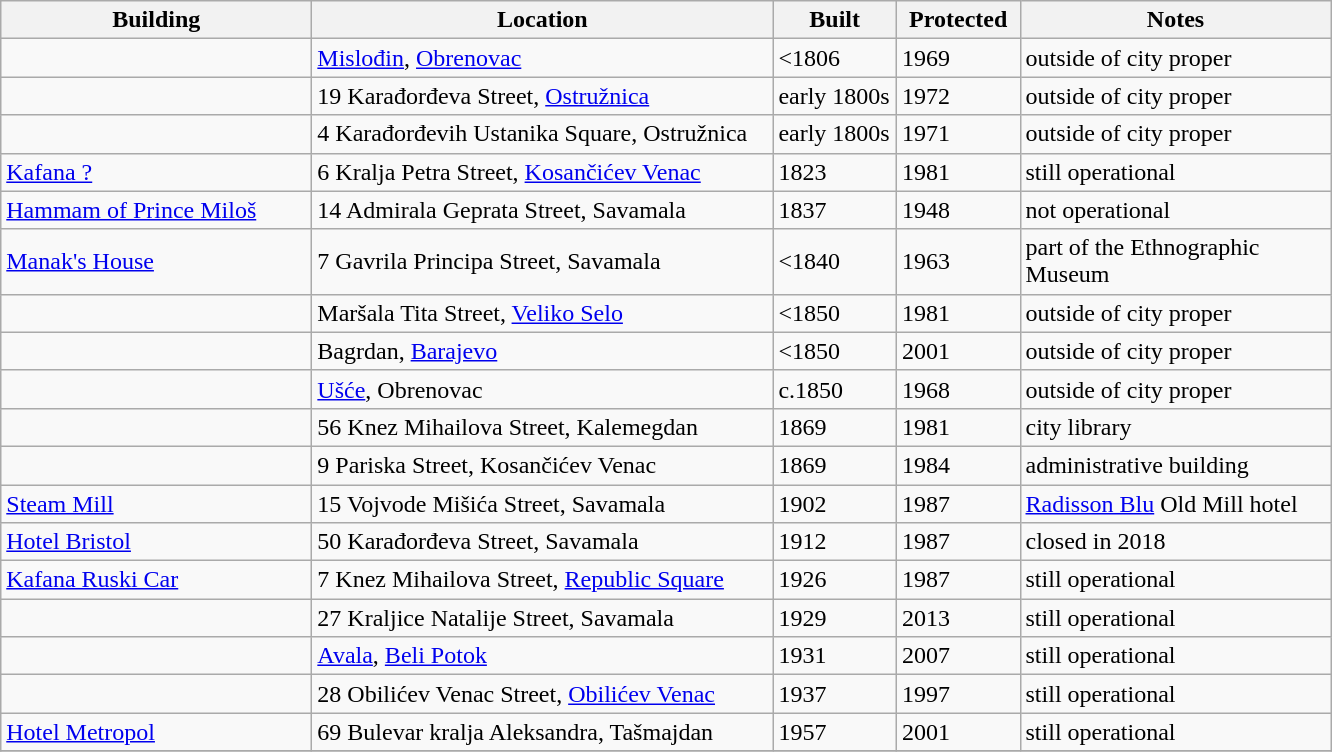<table class="wikitable">
<tr>
<th style="width:200px;">Building</th>
<th style="width:300px;">Location</th>
<th style="width:75px;">Built</th>
<th style="width:75px;">Protected</th>
<th style="width:200px;">Notes</th>
</tr>
<tr>
<td></td>
<td><a href='#'>Mislođin</a>, <a href='#'>Obrenovac</a></td>
<td><1806</td>
<td>1969</td>
<td>outside of city proper</td>
</tr>
<tr>
<td></td>
<td>19 Karađorđeva Street, <a href='#'>Ostružnica</a></td>
<td>early 1800s</td>
<td>1972</td>
<td>outside of city proper</td>
</tr>
<tr>
<td></td>
<td>4 Karađorđevih Ustanika Square, Ostružnica</td>
<td>early 1800s</td>
<td>1971</td>
<td>outside of city proper</td>
</tr>
<tr>
<td><a href='#'>Kafana ?</a></td>
<td>6 Kralja Petra Street, <a href='#'>Kosančićev Venac</a></td>
<td>1823</td>
<td>1981</td>
<td>still operational</td>
</tr>
<tr>
<td><a href='#'>Hammam of Prince Miloš</a></td>
<td>14 Admirala Geprata Street, Savamala</td>
<td>1837</td>
<td>1948</td>
<td>not operational</td>
</tr>
<tr>
<td><a href='#'>Manak's House</a></td>
<td>7 Gavrila Principa Street, Savamala</td>
<td><1840</td>
<td>1963</td>
<td>part of the Ethnographic Museum</td>
</tr>
<tr>
<td></td>
<td>Maršala Tita Street, <a href='#'>Veliko Selo</a></td>
<td><1850</td>
<td>1981</td>
<td>outside of city proper</td>
</tr>
<tr>
<td></td>
<td>Bagrdan, <a href='#'>Barajevo</a></td>
<td><1850</td>
<td>2001</td>
<td>outside of city proper</td>
</tr>
<tr>
<td></td>
<td><a href='#'>Ušće</a>, Obrenovac</td>
<td>c.1850</td>
<td>1968</td>
<td>outside of city proper</td>
</tr>
<tr>
<td></td>
<td>56 Knez Mihailova Street, Kalemegdan</td>
<td>1869</td>
<td>1981</td>
<td>city library</td>
</tr>
<tr>
<td></td>
<td>9 Pariska Street, Kosančićev Venac</td>
<td>1869</td>
<td>1984</td>
<td>administrative building</td>
</tr>
<tr>
<td><a href='#'>Steam Mill</a></td>
<td>15 Vojvode Mišića Street, Savamala</td>
<td>1902</td>
<td>1987</td>
<td><a href='#'>Radisson Blu</a> Old Mill hotel</td>
</tr>
<tr>
<td><a href='#'>Hotel Bristol</a></td>
<td>50 Karađorđeva Street, Savamala</td>
<td>1912</td>
<td>1987</td>
<td>closed in 2018</td>
</tr>
<tr>
<td><a href='#'>Kafana Ruski Car</a></td>
<td>7 Knez Mihailova Street, <a href='#'>Republic Square</a></td>
<td>1926</td>
<td>1987</td>
<td>still operational</td>
</tr>
<tr>
<td></td>
<td>27 Kraljice Natalije Street, Savamala</td>
<td>1929</td>
<td>2013</td>
<td>still operational</td>
</tr>
<tr>
<td></td>
<td><a href='#'>Avala</a>, <a href='#'>Beli Potok</a></td>
<td>1931</td>
<td>2007</td>
<td>still operational</td>
</tr>
<tr>
<td></td>
<td>28 Obilićev Venac Street, <a href='#'>Obilićev Venac</a></td>
<td>1937</td>
<td>1997</td>
<td>still operational</td>
</tr>
<tr>
<td><a href='#'>Hotel Metropol</a></td>
<td>69 Bulevar kralja Aleksandra, Tašmajdan</td>
<td>1957</td>
<td>2001</td>
<td>still operational</td>
</tr>
<tr>
</tr>
</table>
